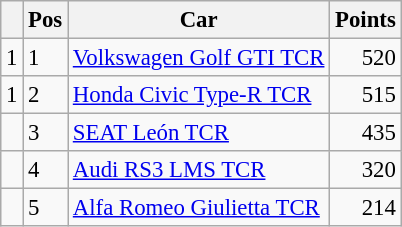<table class="wikitable" style="font-size: 95%;">
<tr>
<th></th>
<th>Pos</th>
<th>Car</th>
<th>Points</th>
</tr>
<tr>
<td align="left"> 1</td>
<td>1</td>
<td><a href='#'>Volkswagen Golf GTI TCR</a></td>
<td align="right">520</td>
</tr>
<tr>
<td align="left"> 1</td>
<td>2</td>
<td><a href='#'>Honda Civic Type-R TCR</a></td>
<td align="right">515</td>
</tr>
<tr>
<td align="left"></td>
<td>3</td>
<td><a href='#'>SEAT León TCR</a></td>
<td align="right">435</td>
</tr>
<tr>
<td align="left"></td>
<td>4</td>
<td><a href='#'>Audi RS3 LMS TCR</a></td>
<td align="right">320</td>
</tr>
<tr>
<td align="left"></td>
<td>5</td>
<td><a href='#'>Alfa Romeo Giulietta TCR</a></td>
<td align="right">214</td>
</tr>
</table>
